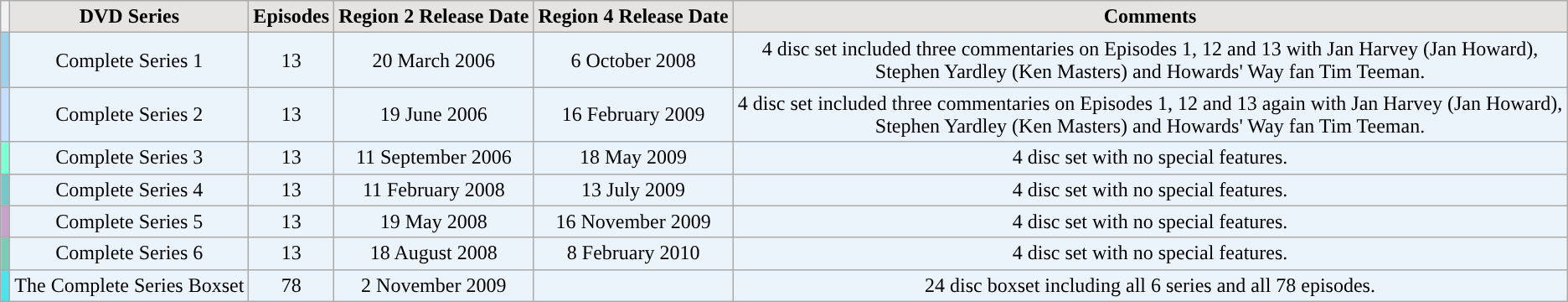<table class="wikitable" style="text-align:center; background:#EBF4FA;">
<tr>
<th></th>
<th style="background:#E5E4E2">DVD Series</th>
<th style="background:#E5E4E2">Episodes</th>
<th style="background:#E5E4E2">Region 2 Release Date</th>
<th style="background:#E5E4E2">Region 4 Release Date</th>
<th style="background:#E5E4E2">Comments</th>
</tr>
<tr>
<th style="background:#A0CFEC" "height:20px;"></th>
<td>Complete Series 1</td>
<td>13</td>
<td>20 March 2006</td>
<td>6 October 2008</td>
<td>4 disc set included three commentaries on Episodes 1, 12 and 13 with Jan Harvey (Jan Howard),<br>Stephen Yardley (Ken Masters) and Howards' Way fan Tim Teeman.</td>
</tr>
<tr>
<th style="background:#C6DEFF" "height:10px;"></th>
<td>Complete Series 2</td>
<td>13</td>
<td>19 June 2006</td>
<td>16 February 2009</td>
<td>4 disc set included three commentaries on Episodes 1, 12 and 13 again with Jan Harvey (Jan Howard),<br>Stephen Yardley (Ken Masters) and Howards' Way fan Tim Teeman.</td>
</tr>
<tr>
<td style="background:#7FFFD4" "height:10px;"></td>
<td>Complete Series 3</td>
<td>13</td>
<td>11 September 2006</td>
<td>18 May 2009</td>
<td>4 disc set with no special features.</td>
</tr>
<tr>
<td style="background:#78C7C7" "height:10px;"></td>
<td>Complete Series 4</td>
<td>13</td>
<td>11 February 2008</td>
<td>13 July 2009</td>
<td>4 disc set with no special features.</td>
</tr>
<tr>
<td style="background:#C8A2C8" height:10px;"></td>
<td>Complete Series 5</td>
<td>13</td>
<td>19 May 2008</td>
<td>16 November 2009</td>
<td>4 disc set with no special features.</td>
</tr>
<tr>
<td style="background:#7BCCB5" "height:10px;"></td>
<td>Complete Series 6</td>
<td>13</td>
<td>18 August 2008</td>
<td>8 February 2010</td>
<td>4 disc set with no special features.</td>
</tr>
<tr>
<td style="background:#4EE2EC" "height:10px;"></td>
<td>The Complete Series Boxset</td>
<td>78</td>
<td>2 November 2009</td>
<td></td>
<td>24 disc boxset including all 6 series and all 78 episodes.</td>
</tr>
</table>
